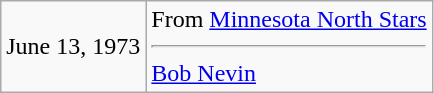<table class="wikitable">
<tr>
<td>June 13, 1973</td>
<td valign="top">From <a href='#'>Minnesota North Stars</a><hr><a href='#'>Bob Nevin</a></td>
</tr>
</table>
